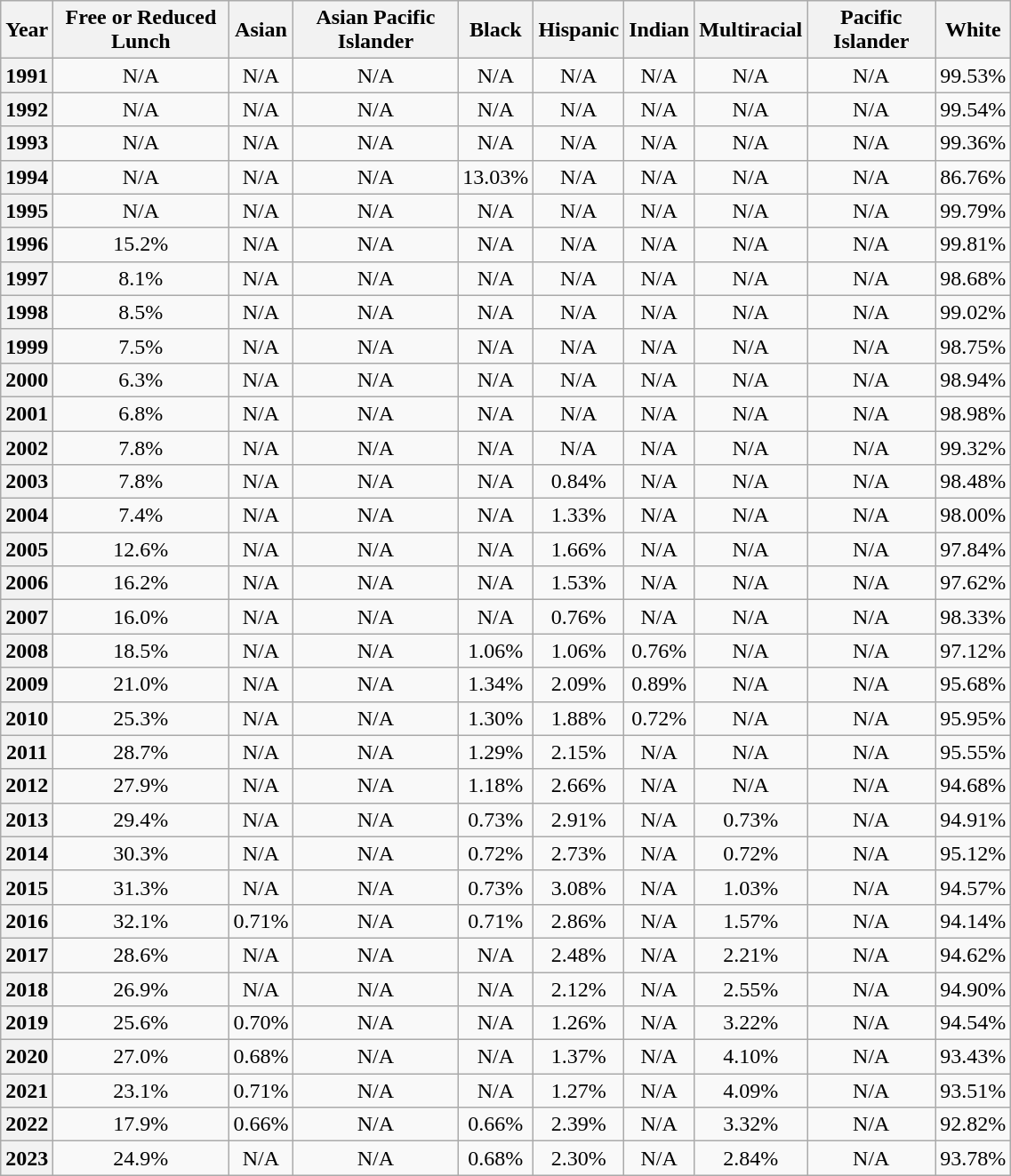<table class="wikitable sortable mw-collapsible mw-collapsed" style="text-align: center; width: 60%;">
<tr style="text-align: center;">
<th scope=col>Year</th>
<th scope=col>Free or Reduced Lunch</th>
<th scope=col>Asian</th>
<th scope=col>Asian Pacific Islander </th>
<th scope=col>Black</th>
<th scope=col>Hispanic</th>
<th scope=col>Indian</th>
<th scope=col>Multiracial</th>
<th scope=col>Pacific Islander</th>
<th scope=col>White</th>
</tr>
<tr style="text-align: center;">
<th scope=row>1991</th>
<td>N/A</td>
<td>N/A</td>
<td>N/A</td>
<td>N/A</td>
<td>N/A</td>
<td>N/A</td>
<td>N/A</td>
<td>N/A</td>
<td>99.53%</td>
</tr>
<tr style="text-align: center;">
<th scope=row>1992</th>
<td>N/A</td>
<td>N/A</td>
<td>N/A</td>
<td>N/A</td>
<td>N/A</td>
<td>N/A</td>
<td>N/A</td>
<td>N/A</td>
<td>99.54%</td>
</tr>
<tr style="text-align: center;">
<th scope=row>1993</th>
<td>N/A</td>
<td>N/A</td>
<td>N/A</td>
<td>N/A</td>
<td>N/A</td>
<td>N/A</td>
<td>N/A</td>
<td>N/A</td>
<td>99.36%</td>
</tr>
<tr style="text-align: center;">
<th scope=row>1994</th>
<td>N/A</td>
<td>N/A</td>
<td>N/A</td>
<td>13.03%</td>
<td>N/A</td>
<td>N/A</td>
<td>N/A</td>
<td>N/A</td>
<td>86.76%</td>
</tr>
<tr style="text-align: center;">
<th scope=row>1995</th>
<td>N/A</td>
<td>N/A</td>
<td>N/A</td>
<td>N/A</td>
<td>N/A</td>
<td>N/A</td>
<td>N/A</td>
<td>N/A</td>
<td>99.79%</td>
</tr>
<tr style="text-align: center;">
<th scope=row>1996</th>
<td>15.2%</td>
<td>N/A</td>
<td>N/A</td>
<td>N/A</td>
<td>N/A</td>
<td>N/A</td>
<td>N/A</td>
<td>N/A</td>
<td>99.81%</td>
</tr>
<tr style="text-align: center;">
<th scope=row>1997</th>
<td>8.1%</td>
<td>N/A</td>
<td>N/A</td>
<td>N/A</td>
<td>N/A</td>
<td>N/A</td>
<td>N/A</td>
<td>N/A</td>
<td>98.68%</td>
</tr>
<tr style="text-align: center;">
<th scope=row>1998</th>
<td>8.5%</td>
<td>N/A</td>
<td>N/A</td>
<td>N/A</td>
<td>N/A</td>
<td>N/A</td>
<td>N/A</td>
<td>N/A</td>
<td>99.02%</td>
</tr>
<tr style="text-align: center;">
<th scope=row>1999</th>
<td>7.5%</td>
<td>N/A</td>
<td>N/A</td>
<td>N/A</td>
<td>N/A</td>
<td>N/A</td>
<td>N/A</td>
<td>N/A</td>
<td>98.75%</td>
</tr>
<tr style="text-align: center;">
<th scope=row>2000</th>
<td>6.3%</td>
<td>N/A</td>
<td>N/A</td>
<td>N/A</td>
<td>N/A</td>
<td>N/A</td>
<td>N/A</td>
<td>N/A</td>
<td>98.94%</td>
</tr>
<tr style="text-align: center;">
<th scope=row>2001</th>
<td>6.8%</td>
<td>N/A</td>
<td>N/A</td>
<td>N/A</td>
<td>N/A</td>
<td>N/A</td>
<td>N/A</td>
<td>N/A</td>
<td>98.98%</td>
</tr>
<tr style="text-align: center;">
<th scope=row>2002</th>
<td>7.8%</td>
<td>N/A</td>
<td>N/A</td>
<td>N/A</td>
<td>N/A</td>
<td>N/A</td>
<td>N/A</td>
<td>N/A</td>
<td>99.32%</td>
</tr>
<tr style="text-align: center;">
<th scope=row>2003</th>
<td>7.8%</td>
<td>N/A</td>
<td>N/A</td>
<td>N/A</td>
<td>0.84%</td>
<td>N/A</td>
<td>N/A</td>
<td>N/A</td>
<td>98.48%</td>
</tr>
<tr style="text-align: center;">
<th scope=row>2004</th>
<td>7.4%</td>
<td>N/A</td>
<td>N/A</td>
<td>N/A</td>
<td>1.33%</td>
<td>N/A</td>
<td>N/A</td>
<td>N/A</td>
<td>98.00%</td>
</tr>
<tr style="text-align: center;">
<th scope=row>2005</th>
<td>12.6%</td>
<td>N/A</td>
<td>N/A</td>
<td>N/A</td>
<td>1.66%</td>
<td>N/A</td>
<td>N/A</td>
<td>N/A</td>
<td>97.84%</td>
</tr>
<tr style="text-align: center;">
<th scope=row>2006</th>
<td>16.2%</td>
<td>N/A</td>
<td>N/A</td>
<td>N/A</td>
<td>1.53%</td>
<td>N/A</td>
<td>N/A</td>
<td>N/A</td>
<td>97.62%</td>
</tr>
<tr style="text-align: center;">
<th scope=row>2007</th>
<td>16.0%</td>
<td>N/A</td>
<td>N/A</td>
<td>N/A</td>
<td>0.76%</td>
<td>N/A</td>
<td>N/A</td>
<td>N/A</td>
<td>98.33%</td>
</tr>
<tr style="text-align: center;">
<th scope=row>2008</th>
<td>18.5%</td>
<td>N/A</td>
<td>N/A</td>
<td>1.06%</td>
<td>1.06%</td>
<td>0.76%</td>
<td>N/A</td>
<td>N/A</td>
<td>97.12%</td>
</tr>
<tr style="text-align: center;">
<th scope=row>2009</th>
<td>21.0%</td>
<td>N/A</td>
<td>N/A</td>
<td>1.34%</td>
<td>2.09%</td>
<td>0.89%</td>
<td>N/A</td>
<td>N/A</td>
<td>95.68%</td>
</tr>
<tr style="text-align: center;">
<th scope=row>2010</th>
<td>25.3%</td>
<td>N/A</td>
<td>N/A</td>
<td>1.30%</td>
<td>1.88%</td>
<td>0.72%</td>
<td>N/A</td>
<td>N/A</td>
<td>95.95%</td>
</tr>
<tr style="text-align: center;">
<th scope=row>2011</th>
<td>28.7%</td>
<td>N/A</td>
<td>N/A</td>
<td>1.29%</td>
<td>2.15%</td>
<td>N/A</td>
<td>N/A</td>
<td>N/A</td>
<td>95.55%</td>
</tr>
<tr style="text-align: center;">
<th scope=row>2012</th>
<td>27.9%</td>
<td>N/A</td>
<td>N/A</td>
<td>1.18%</td>
<td>2.66%</td>
<td>N/A</td>
<td>N/A</td>
<td>N/A</td>
<td>94.68%</td>
</tr>
<tr style="text-align: center;">
<th scope=row>2013</th>
<td>29.4%</td>
<td>N/A</td>
<td>N/A</td>
<td>0.73%</td>
<td>2.91%</td>
<td>N/A</td>
<td>0.73%</td>
<td>N/A</td>
<td>94.91%</td>
</tr>
<tr style="text-align: center;">
<th scope=row>2014</th>
<td>30.3%</td>
<td>N/A</td>
<td>N/A</td>
<td>0.72%</td>
<td>2.73%</td>
<td>N/A</td>
<td>0.72%</td>
<td>N/A</td>
<td>95.12%</td>
</tr>
<tr style="text-align: center;">
<th scope=row>2015</th>
<td>31.3%</td>
<td>N/A</td>
<td>N/A</td>
<td>0.73%</td>
<td>3.08%</td>
<td>N/A</td>
<td>1.03%</td>
<td>N/A</td>
<td>94.57%</td>
</tr>
<tr style="text-align: center;">
<th scope=row>2016</th>
<td>32.1%</td>
<td>0.71%</td>
<td>N/A</td>
<td>0.71%</td>
<td>2.86%</td>
<td>N/A</td>
<td>1.57%</td>
<td>N/A</td>
<td>94.14%</td>
</tr>
<tr style="text-align: center;">
<th scope=row>2017</th>
<td>28.6%</td>
<td>N/A</td>
<td>N/A</td>
<td>N/A</td>
<td>2.48%</td>
<td>N/A</td>
<td>2.21%</td>
<td>N/A</td>
<td>94.62%</td>
</tr>
<tr style="text-align: center;">
<th scope=row>2018</th>
<td>26.9%</td>
<td>N/A</td>
<td>N/A</td>
<td>N/A</td>
<td>2.12%</td>
<td>N/A</td>
<td>2.55%</td>
<td>N/A</td>
<td>94.90%</td>
</tr>
<tr style="text-align: center;">
<th scope=row>2019</th>
<td>25.6%</td>
<td>0.70%</td>
<td>N/A</td>
<td>N/A</td>
<td>1.26%</td>
<td>N/A</td>
<td>3.22%</td>
<td>N/A</td>
<td>94.54%</td>
</tr>
<tr style="text-align: center;">
<th scope=row>2020</th>
<td>27.0%</td>
<td>0.68%</td>
<td>N/A</td>
<td>N/A</td>
<td>1.37%</td>
<td>N/A</td>
<td>4.10%</td>
<td>N/A</td>
<td>93.43%</td>
</tr>
<tr style="text-align: center;">
<th scope=row>2021</th>
<td>23.1%</td>
<td>0.71%</td>
<td>N/A</td>
<td>N/A</td>
<td>1.27%</td>
<td>N/A</td>
<td>4.09%</td>
<td>N/A</td>
<td>93.51%</td>
</tr>
<tr style="text-align: center;">
<th scope=row>2022</th>
<td>17.9%</td>
<td>0.66%</td>
<td>N/A</td>
<td>0.66%</td>
<td>2.39%</td>
<td>N/A</td>
<td>3.32%</td>
<td>N/A</td>
<td>92.82%</td>
</tr>
<tr style="text-align: center;">
<th scope=row>2023</th>
<td>24.9%</td>
<td>N/A</td>
<td>N/A</td>
<td>0.68%</td>
<td>2.30%</td>
<td>N/A</td>
<td>2.84%</td>
<td>N/A</td>
<td>93.78%</td>
</tr>
</table>
